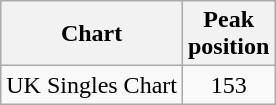<table class="wikitable">
<tr>
<th>Chart</th>
<th>Peak<br>position</th>
</tr>
<tr>
<td>UK Singles Chart</td>
<td align="center">153</td>
</tr>
</table>
